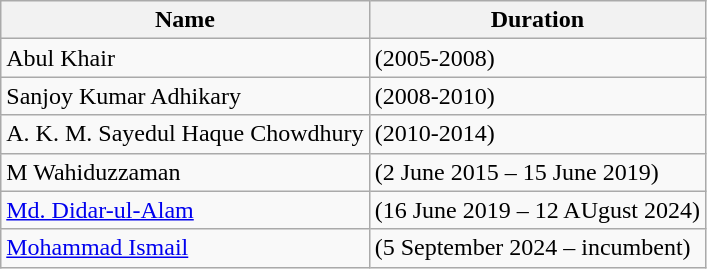<table class="wikitable" style="border: none;">
<tr>
<th scope="col">Name</th>
<th scope="col">Duration</th>
</tr>
<tr>
<td>Abul Khair</td>
<td>(2005-2008)</td>
</tr>
<tr>
<td>Sanjoy Kumar Adhikary</td>
<td>(2008-2010)</td>
</tr>
<tr>
<td>A. K. M. Sayedul Haque Chowdhury</td>
<td>(2010-2014)</td>
</tr>
<tr>
<td>M Wahiduzzaman</td>
<td>(2 June 2015 – 15 June 2019)</td>
</tr>
<tr>
<td><a href='#'>Md. Didar-ul-Alam</a></td>
<td>(16 June 2019 – 12 AUgust 2024)</td>
</tr>
<tr>
<td><a href='#'>Mohammad Ismail</a></td>
<td>(5 September 2024 – incumbent)</td>
</tr>
</table>
